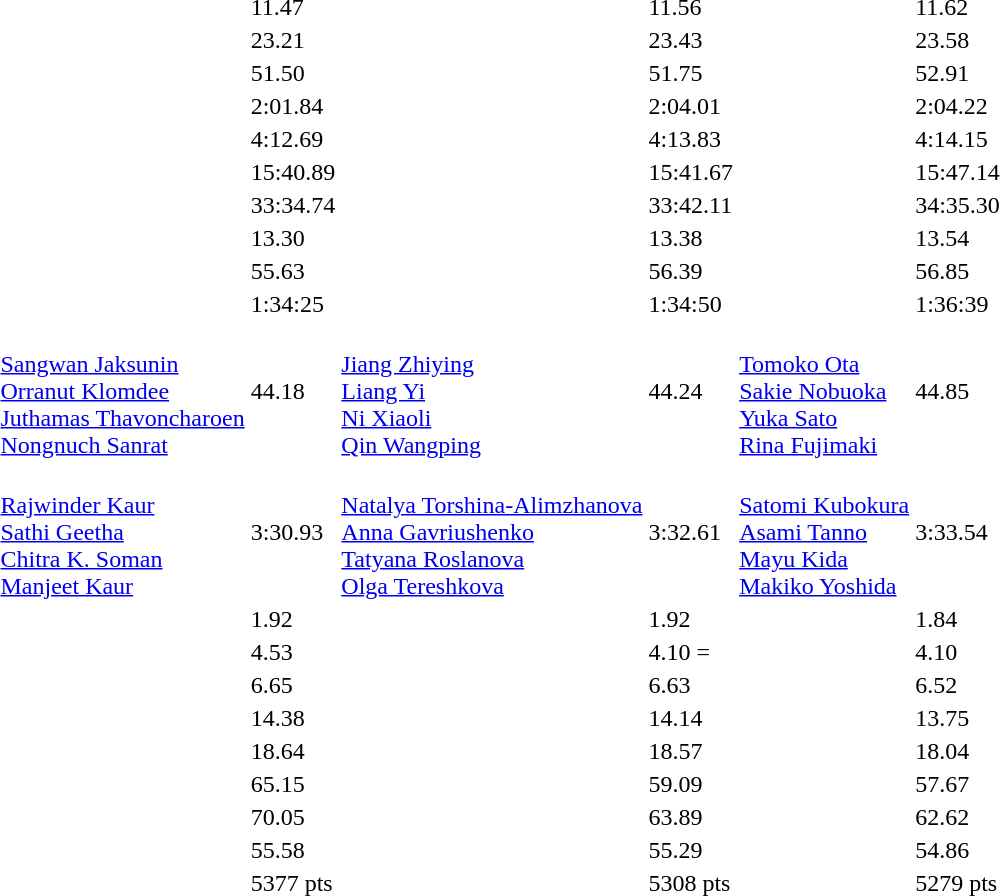<table>
<tr>
<td></td>
<td></td>
<td>11.47</td>
<td></td>
<td>11.56</td>
<td></td>
<td>11.62</td>
</tr>
<tr>
<td></td>
<td></td>
<td>23.21</td>
<td></td>
<td>23.43</td>
<td></td>
<td>23.58</td>
</tr>
<tr>
<td></td>
<td></td>
<td>51.50</td>
<td></td>
<td>51.75</td>
<td></td>
<td>52.91</td>
</tr>
<tr>
<td></td>
<td></td>
<td>2:01.84</td>
<td></td>
<td>2:04.01</td>
<td></td>
<td>2:04.22</td>
</tr>
<tr>
<td></td>
<td></td>
<td>4:12.69</td>
<td></td>
<td>4:13.83</td>
<td></td>
<td>4:14.15</td>
</tr>
<tr>
<td></td>
<td></td>
<td>15:40.89</td>
<td></td>
<td>15:41.67</td>
<td></td>
<td>15:47.14</td>
</tr>
<tr>
<td></td>
<td></td>
<td>33:34.74</td>
<td></td>
<td>33:42.11</td>
<td></td>
<td>34:35.30</td>
</tr>
<tr>
<td></td>
<td></td>
<td>13.30</td>
<td></td>
<td>13.38</td>
<td></td>
<td>13.54</td>
</tr>
<tr>
<td></td>
<td></td>
<td>55.63</td>
<td></td>
<td>56.39</td>
<td></td>
<td>56.85</td>
</tr>
<tr>
<td></td>
<td></td>
<td>1:34:25</td>
<td></td>
<td>1:34:50</td>
<td></td>
<td>1:36:39</td>
</tr>
<tr>
<td></td>
<td><br><a href='#'>Sangwan Jaksunin</a><br><a href='#'>Orranut Klomdee</a><br><a href='#'>Juthamas Thavoncharoen</a><br><a href='#'>Nongnuch Sanrat</a></td>
<td>44.18</td>
<td><br><a href='#'>Jiang Zhiying</a><br><a href='#'>Liang Yi</a><br><a href='#'>Ni Xiaoli</a><br><a href='#'>Qin Wangping</a></td>
<td>44.24</td>
<td><br><a href='#'>Tomoko Ota</a><br><a href='#'>Sakie Nobuoka</a><br><a href='#'>Yuka Sato</a><br><a href='#'>Rina Fujimaki</a></td>
<td>44.85</td>
</tr>
<tr>
<td></td>
<td><br><a href='#'>Rajwinder Kaur</a><br><a href='#'>Sathi Geetha</a><br><a href='#'>Chitra K. Soman</a><br><a href='#'>Manjeet Kaur</a></td>
<td>3:30.93</td>
<td><br><a href='#'>Natalya Torshina-Alimzhanova</a><br><a href='#'>Anna Gavriushenko</a><br><a href='#'>Tatyana Roslanova</a><br><a href='#'>Olga Tereshkova</a></td>
<td>3:32.61</td>
<td><br><a href='#'>Satomi Kubokura</a><br><a href='#'>Asami Tanno</a><br><a href='#'>Mayu Kida</a><br><a href='#'>Makiko Yoshida</a></td>
<td>3:33.54</td>
</tr>
<tr>
<td></td>
<td></td>
<td>1.92</td>
<td></td>
<td>1.92</td>
<td></td>
<td>1.84</td>
</tr>
<tr>
<td></td>
<td></td>
<td>4.53 </td>
<td></td>
<td>4.10 =</td>
<td></td>
<td>4.10</td>
</tr>
<tr>
<td></td>
<td></td>
<td>6.65</td>
<td></td>
<td>6.63 </td>
<td></td>
<td>6.52</td>
</tr>
<tr>
<td></td>
<td></td>
<td>14.38</td>
<td></td>
<td>14.14</td>
<td></td>
<td>13.75</td>
</tr>
<tr>
<td></td>
<td></td>
<td>18.64</td>
<td></td>
<td>18.57</td>
<td></td>
<td>18.04</td>
</tr>
<tr>
<td></td>
<td></td>
<td>65.15 </td>
<td></td>
<td>59.09</td>
<td></td>
<td>57.67</td>
</tr>
<tr>
<td></td>
<td></td>
<td>70.05</td>
<td></td>
<td>63.89</td>
<td></td>
<td>62.62</td>
</tr>
<tr>
<td></td>
<td></td>
<td>55.58</td>
<td></td>
<td>55.29</td>
<td></td>
<td>54.86</td>
</tr>
<tr>
<td></td>
<td></td>
<td>5377 pts</td>
<td></td>
<td>5308 pts</td>
<td></td>
<td>5279 pts</td>
</tr>
</table>
